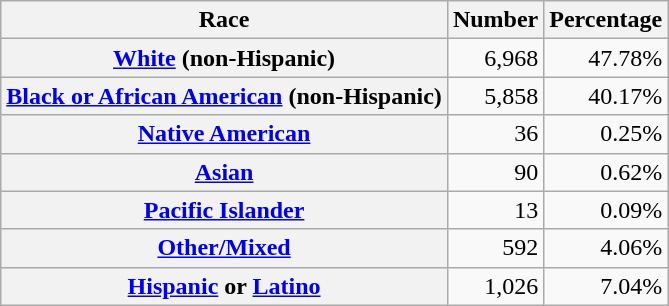<table class="wikitable" style="text-align:right">
<tr>
<th scope="col">Race</th>
<th scope="col">Number</th>
<th scope="col">Percentage</th>
</tr>
<tr>
<th scope="row"><a href='#'>White</a> (non-Hispanic)</th>
<td>6,968</td>
<td>47.78%</td>
</tr>
<tr>
<th scope="row"><a href='#'>Black or African American</a> (non-Hispanic)</th>
<td>5,858</td>
<td>40.17%</td>
</tr>
<tr>
<th scope="row"><a href='#'>Native American</a></th>
<td>36</td>
<td>0.25%</td>
</tr>
<tr>
<th scope="row"><a href='#'>Asian</a></th>
<td>90</td>
<td>0.62%</td>
</tr>
<tr>
<th scope="row"><a href='#'>Pacific Islander</a></th>
<td>13</td>
<td>0.09%</td>
</tr>
<tr>
<th scope="row"><a href='#'>Other/Mixed</a></th>
<td>592</td>
<td>4.06%</td>
</tr>
<tr>
<th scope="row"><a href='#'>Hispanic</a> or <a href='#'>Latino</a></th>
<td>1,026</td>
<td>7.04%</td>
</tr>
</table>
